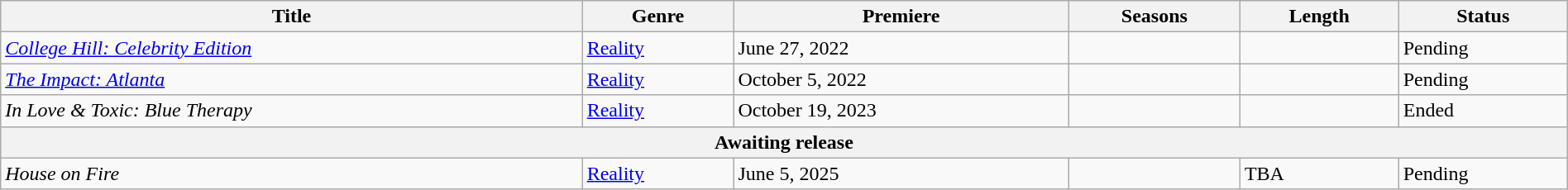<table class="wikitable sortable" style="width:100%;">
<tr>
<th>Title</th>
<th>Genre</th>
<th>Premiere</th>
<th>Seasons</th>
<th>Length</th>
<th>Status</th>
</tr>
<tr>
<td><em><a href='#'>College Hill: Celebrity Edition</a></em></td>
<td><a href='#'>Reality</a></td>
<td>June 27, 2022</td>
<td></td>
<td></td>
<td>Pending</td>
</tr>
<tr>
<td><em><a href='#'>The Impact: Atlanta</a></em></td>
<td><a href='#'>Reality</a></td>
<td>October 5, 2022</td>
<td></td>
<td></td>
<td>Pending</td>
</tr>
<tr>
<td><em>In Love & Toxic: Blue Therapy</em></td>
<td><a href='#'>Reality</a></td>
<td>October 19, 2023</td>
<td></td>
<td></td>
<td>Ended</td>
</tr>
<tr>
<th colspan="6">Awaiting release</th>
</tr>
<tr>
<td><em>House on Fire</em></td>
<td><a href='#'>Reality</a></td>
<td>June 5, 2025</td>
<td></td>
<td>TBA</td>
<td>Pending</td>
</tr>
</table>
